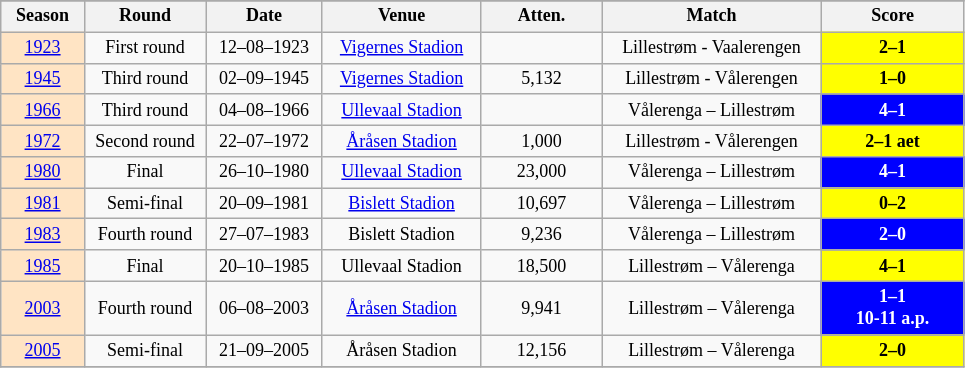<table class="wikitable" style="text-align: center; font-size: 12px">
<tr bgcolor=#CADCFB>
</tr>
<tr>
<th width="50">Season</th>
<th width="75">Round</th>
<th width="72">Date</th>
<th width="100">Venue</th>
<th width="75">Atten.</th>
<th width="140">Match</th>
<th width="90">Score</th>
</tr>
<tr>
<td bgcolor="#ffe4c4" align="center"><a href='#'>1923</a></td>
<td>First round</td>
<td>12–08–1923</td>
<td><a href='#'>Vigernes Stadion</a></td>
<td></td>
<td>Lillestrøm - Vaalerengen</td>
<td bgcolor="yellow"><strong>2–1</strong></td>
</tr>
<tr>
<td bgcolor="#ffe4c4" align="center"><a href='#'>1945</a></td>
<td>Third round</td>
<td>02–09–1945</td>
<td><a href='#'>Vigernes Stadion</a></td>
<td>5,132</td>
<td>Lillestrøm - Vålerengen</td>
<td bgcolor="yellow"><strong>1–0</strong></td>
</tr>
<tr>
<td bgcolor=#ffe4c4 align="center"><a href='#'>1966</a></td>
<td>Third round</td>
<td>04–08–1966</td>
<td><a href='#'>Ullevaal Stadion</a></td>
<td></td>
<td>Vålerenga – Lillestrøm</td>
<td style="color:white;background:#0000FF"><strong>4–1</strong></td>
</tr>
<tr>
<td bgcolor="#ffe4c4" align="center"><a href='#'>1972</a></td>
<td>Second round</td>
<td>22–07–1972</td>
<td><a href='#'>Åråsen Stadion</a></td>
<td>1,000</td>
<td>Lillestrøm - Vålerengen</td>
<td bgcolor="yellow"><strong>2–1 aet</strong></td>
</tr>
<tr>
<td bgcolor=#ffe4c4 align="center"><a href='#'>1980</a></td>
<td>Final</td>
<td>26–10–1980</td>
<td><a href='#'>Ullevaal Stadion</a></td>
<td>23,000</td>
<td>Vålerenga – Lillestrøm</td>
<td style="color:white;background:#0000FF"><strong>4–1</strong></td>
</tr>
<tr>
<td bgcolor=#ffe4c4 align="center"><a href='#'>1981</a></td>
<td>Semi-final</td>
<td>20–09–1981</td>
<td><a href='#'>Bislett Stadion</a></td>
<td>10,697</td>
<td>Vålerenga – Lillestrøm</td>
<td bgcolor=yellow><strong>0–2</strong></td>
</tr>
<tr>
<td bgcolor=#ffe4c4 align="center"><a href='#'>1983</a></td>
<td>Fourth round</td>
<td>27–07–1983</td>
<td>Bislett Stadion</td>
<td>9,236</td>
<td>Vålerenga – Lillestrøm</td>
<td style="color:white;background:#0000FF"><strong>2–0</strong></td>
</tr>
<tr>
<td bgcolor=#ffe4c4 align="center"><a href='#'>1985</a></td>
<td>Final</td>
<td>20–10–1985</td>
<td>Ullevaal Stadion</td>
<td>18,500</td>
<td>Lillestrøm – Vålerenga</td>
<td bgcolor=yellow><strong>4–1</strong></td>
</tr>
<tr>
<td bgcolor=#ffe4c4 align="center"><a href='#'>2003</a></td>
<td>Fourth round</td>
<td>06–08–2003</td>
<td><a href='#'>Åråsen Stadion</a></td>
<td>9,941</td>
<td>Lillestrøm – Vålerenga</td>
<td style="color:white;background:#0000FF"><strong>1–1</strong><br><strong>10-11 a.p.</strong></td>
</tr>
<tr>
<td bgcolor=#ffe4c4 align="center"><a href='#'>2005</a></td>
<td>Semi-final</td>
<td>21–09–2005</td>
<td>Åråsen Stadion</td>
<td>12,156</td>
<td>Lillestrøm – Vålerenga</td>
<td bgcolor=yellow><strong>2–0</strong></td>
</tr>
<tr>
</tr>
</table>
